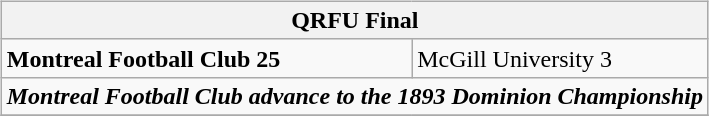<table cellspacing="10">
<tr>
<td valign="top"><br><table class="wikitable">
<tr>
<th bgcolor="#DDDDDD" colspan="4"><strong> QRFU Final</strong></th>
</tr>
<tr>
<td><strong>Montreal Football Club 25</strong></td>
<td>McGill University 3</td>
</tr>
<tr>
<td align="center" colspan="4"><strong><em>Montreal Football Club advance to the 1893 Dominion Championship</em></strong></td>
</tr>
<tr>
</tr>
</table>
</td>
</tr>
</table>
